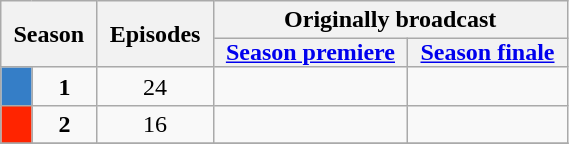<table class="wikitable" style="text-align:center">
<tr>
<th style="padding: 0px 8px" colspan="2" rowspan="2">Season</th>
<th style="padding: 0px 8px" rowspan="2">Episodes</th>
<th colspan="2">Originally broadcast</th>
</tr>
<tr>
<th style="padding: 0px 8px"><a href='#'>Season premiere</a></th>
<th style="padding: 0px 8px"><a href='#'>Season finale</a></th>
</tr>
<tr>
<td bgcolor="#357EC7"></td>
<td><strong>1</strong></td>
<td>24</td>
<td></td>
<td></td>
</tr>
<tr>
<td bgcolor="#FF2400"></td>
<td><strong>2</strong></td>
<td>16</td>
<td></td>
<td></td>
</tr>
<tr>
</tr>
</table>
